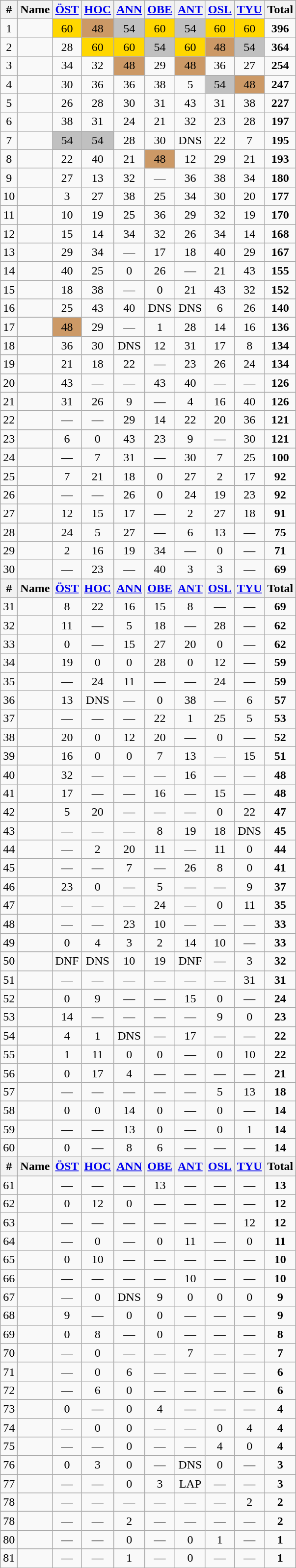<table class="wikitable sortable" style="text-align:center;">
<tr>
<th>#</th>
<th>Name</th>
<th><a href='#'>ÖST</a></th>
<th><a href='#'>HOC</a></th>
<th><a href='#'>ANN</a></th>
<th><a href='#'>OBE</a></th>
<th><a href='#'>ANT</a></th>
<th><a href='#'>OSL</a></th>
<th><a href='#'>TYU</a></th>
<th><strong>Total</strong> </th>
</tr>
<tr>
<td>1</td>
<td align="left"></td>
<td bgcolor="gold">60</td>
<td bgcolor="CC9966">48</td>
<td bgcolor="silver">54</td>
<td bgcolor="gold">60</td>
<td bgcolor="silver">54</td>
<td bgcolor="gold">60</td>
<td bgcolor="gold">60</td>
<td><strong>396</strong></td>
</tr>
<tr>
<td>2</td>
<td align="left"></td>
<td>28</td>
<td bgcolor="gold">60</td>
<td bgcolor="gold">60</td>
<td bgcolor="silver">54</td>
<td bgcolor="gold">60</td>
<td bgcolor="CC9966">48</td>
<td bgcolor="silver">54</td>
<td><strong>364</strong></td>
</tr>
<tr>
<td>3</td>
<td align="left"></td>
<td>34</td>
<td>32</td>
<td bgcolor="CC9966">48</td>
<td>29</td>
<td bgcolor="CC9966">48</td>
<td>36</td>
<td>27</td>
<td><strong>254</strong></td>
</tr>
<tr>
<td>4</td>
<td align="left"></td>
<td>30</td>
<td>36</td>
<td>36</td>
<td>38</td>
<td>5</td>
<td bgcolor="silver">54</td>
<td bgcolor="CC9966">48</td>
<td><strong>247</strong></td>
</tr>
<tr>
<td>5</td>
<td align="left"></td>
<td>26</td>
<td>28</td>
<td>30</td>
<td>31</td>
<td>43</td>
<td>31</td>
<td>38</td>
<td><strong>227</strong></td>
</tr>
<tr>
<td>6</td>
<td align="left"></td>
<td>38</td>
<td>31</td>
<td>24</td>
<td>21</td>
<td>32</td>
<td>23</td>
<td>28</td>
<td><strong>197</strong></td>
</tr>
<tr>
<td>7</td>
<td align="left"></td>
<td bgcolor="silver">54</td>
<td bgcolor="silver">54</td>
<td>28</td>
<td>30</td>
<td>DNS</td>
<td>22</td>
<td>7</td>
<td><strong>195</strong></td>
</tr>
<tr>
<td>8</td>
<td align="left"></td>
<td>22</td>
<td>40</td>
<td>21</td>
<td bgcolor="CC9966">48</td>
<td>12</td>
<td>29</td>
<td>21</td>
<td><strong>193</strong></td>
</tr>
<tr>
<td>9</td>
<td align="left"></td>
<td>27</td>
<td>13</td>
<td>32</td>
<td>—</td>
<td>36</td>
<td>38</td>
<td>34</td>
<td><strong>180</strong></td>
</tr>
<tr>
<td>10</td>
<td align="left"></td>
<td>3</td>
<td>27</td>
<td>38</td>
<td>25</td>
<td>34</td>
<td>30</td>
<td>20</td>
<td><strong>177</strong></td>
</tr>
<tr>
<td>11</td>
<td align="left"></td>
<td>10</td>
<td>19</td>
<td>25</td>
<td>36</td>
<td>29</td>
<td>32</td>
<td>19</td>
<td><strong>170</strong></td>
</tr>
<tr>
<td>12</td>
<td align="left"></td>
<td>15</td>
<td>14</td>
<td>34</td>
<td>32</td>
<td>26</td>
<td>34</td>
<td>14</td>
<td><strong>168</strong></td>
</tr>
<tr>
<td>13</td>
<td align="left"></td>
<td>29</td>
<td>34</td>
<td>—</td>
<td>17</td>
<td>18</td>
<td>40</td>
<td>29</td>
<td><strong>167</strong></td>
</tr>
<tr>
<td>14</td>
<td align="left"></td>
<td>40</td>
<td>25</td>
<td>0</td>
<td>26</td>
<td>—</td>
<td>21</td>
<td>43</td>
<td><strong>155</strong></td>
</tr>
<tr>
<td>15</td>
<td align="left"></td>
<td>18</td>
<td>38</td>
<td>—</td>
<td>0</td>
<td>21</td>
<td>43</td>
<td>32</td>
<td><strong>152</strong></td>
</tr>
<tr>
<td>16</td>
<td align="left"></td>
<td>25</td>
<td>43</td>
<td>40</td>
<td>DNS</td>
<td>DNS</td>
<td>6</td>
<td>26</td>
<td><strong>140</strong></td>
</tr>
<tr>
<td>17</td>
<td align="left"></td>
<td bgcolor="CC9966">48</td>
<td>29</td>
<td>—</td>
<td>1</td>
<td>28</td>
<td>14</td>
<td>16</td>
<td><strong>136</strong></td>
</tr>
<tr>
<td>18</td>
<td align="left"></td>
<td>36</td>
<td>30</td>
<td>DNS</td>
<td>12</td>
<td>31</td>
<td>17</td>
<td>8</td>
<td><strong>134</strong></td>
</tr>
<tr>
<td>19</td>
<td align="left"></td>
<td>21</td>
<td>18</td>
<td>22</td>
<td>—</td>
<td>23</td>
<td>26</td>
<td>24</td>
<td><strong>134</strong></td>
</tr>
<tr>
<td>20</td>
<td align="left"></td>
<td>43</td>
<td>—</td>
<td>—</td>
<td>43</td>
<td>40</td>
<td>—</td>
<td>—</td>
<td><strong>126</strong></td>
</tr>
<tr>
<td>21</td>
<td align="left"></td>
<td>31</td>
<td>26</td>
<td>9</td>
<td>—</td>
<td>4</td>
<td>16</td>
<td>40</td>
<td><strong>126</strong></td>
</tr>
<tr>
<td>22</td>
<td align="left"></td>
<td>—</td>
<td>—</td>
<td>29</td>
<td>14</td>
<td>22</td>
<td>20</td>
<td>36</td>
<td><strong>121</strong></td>
</tr>
<tr>
<td>23</td>
<td align="left"></td>
<td>6</td>
<td>0</td>
<td>43</td>
<td>23</td>
<td>9</td>
<td>—</td>
<td>30</td>
<td><strong>121</strong></td>
</tr>
<tr>
<td>24</td>
<td align="left"></td>
<td>—</td>
<td>7</td>
<td>31</td>
<td>—</td>
<td>30</td>
<td>7</td>
<td>25</td>
<td><strong>100</strong></td>
</tr>
<tr>
<td>25</td>
<td align="left"></td>
<td>7</td>
<td>21</td>
<td>18</td>
<td>0</td>
<td>27</td>
<td>2</td>
<td>17</td>
<td><strong>92</strong></td>
</tr>
<tr>
<td>26</td>
<td align="left"></td>
<td>—</td>
<td>—</td>
<td>26</td>
<td>0</td>
<td>24</td>
<td>19</td>
<td>23</td>
<td><strong>92</strong></td>
</tr>
<tr>
<td>27</td>
<td align="left"></td>
<td>12</td>
<td>15</td>
<td>17</td>
<td>—</td>
<td>2</td>
<td>27</td>
<td>18</td>
<td><strong>91</strong></td>
</tr>
<tr>
<td>28</td>
<td align="left"></td>
<td>24</td>
<td>5</td>
<td>27</td>
<td>—</td>
<td>6</td>
<td>13</td>
<td>—</td>
<td><strong>75</strong></td>
</tr>
<tr>
<td>29</td>
<td align="left"></td>
<td>2</td>
<td>16</td>
<td>19</td>
<td>34</td>
<td>—</td>
<td>0</td>
<td>—</td>
<td><strong>71</strong></td>
</tr>
<tr>
<td>30</td>
<td align="left"></td>
<td>—</td>
<td>23</td>
<td>—</td>
<td>40</td>
<td>3</td>
<td>3</td>
<td>—</td>
<td><strong>69</strong></td>
</tr>
<tr>
<th>#</th>
<th>Name</th>
<th><a href='#'>ÖST</a></th>
<th><a href='#'>HOC</a></th>
<th><a href='#'>ANN</a></th>
<th><a href='#'>OBE</a></th>
<th><a href='#'>ANT</a></th>
<th><a href='#'>OSL</a></th>
<th><a href='#'>TYU</a></th>
<th><strong>Total</strong></th>
</tr>
<tr>
<td>31</td>
<td align="left"></td>
<td>8</td>
<td>22</td>
<td>16</td>
<td>15</td>
<td>8</td>
<td>—</td>
<td>—</td>
<td><strong>69</strong></td>
</tr>
<tr>
<td>32</td>
<td align="left"></td>
<td>11</td>
<td>—</td>
<td>5</td>
<td>18</td>
<td>—</td>
<td>28</td>
<td>—</td>
<td><strong>62</strong></td>
</tr>
<tr>
<td>33</td>
<td align="left"></td>
<td>0</td>
<td>—</td>
<td>15</td>
<td>27</td>
<td>20</td>
<td>0</td>
<td>—</td>
<td><strong>62</strong></td>
</tr>
<tr>
<td>34</td>
<td align="left"></td>
<td>19</td>
<td>0</td>
<td>0</td>
<td>28</td>
<td>0</td>
<td>12</td>
<td>—</td>
<td><strong>59</strong></td>
</tr>
<tr>
<td>35</td>
<td align="left"></td>
<td>—</td>
<td>24</td>
<td>11</td>
<td>—</td>
<td>—</td>
<td>24</td>
<td>—</td>
<td><strong>59</strong></td>
</tr>
<tr>
<td>36</td>
<td align="left"></td>
<td>13</td>
<td>DNS</td>
<td>—</td>
<td>0</td>
<td>38</td>
<td>—</td>
<td>6</td>
<td><strong>57</strong></td>
</tr>
<tr>
<td>37</td>
<td align="left"></td>
<td>—</td>
<td>—</td>
<td>—</td>
<td>22</td>
<td>1</td>
<td>25</td>
<td>5</td>
<td><strong>53</strong></td>
</tr>
<tr>
<td>38</td>
<td align="left"></td>
<td>20</td>
<td>0</td>
<td>12</td>
<td>20</td>
<td>—</td>
<td>0</td>
<td>—</td>
<td><strong>52</strong></td>
</tr>
<tr>
<td>39</td>
<td align="left"></td>
<td>16</td>
<td>0</td>
<td>0</td>
<td>7</td>
<td>13</td>
<td>—</td>
<td>15</td>
<td><strong>51</strong></td>
</tr>
<tr>
<td>40</td>
<td align="left"></td>
<td>32</td>
<td>—</td>
<td>—</td>
<td>—</td>
<td>16</td>
<td>—</td>
<td>—</td>
<td><strong>48</strong></td>
</tr>
<tr>
<td>41</td>
<td align="left"></td>
<td>17</td>
<td>—</td>
<td>—</td>
<td>16</td>
<td>—</td>
<td>15</td>
<td>—</td>
<td><strong>48</strong></td>
</tr>
<tr>
<td>42</td>
<td align="left"></td>
<td>5</td>
<td>20</td>
<td>—</td>
<td>—</td>
<td>—</td>
<td>0</td>
<td>22</td>
<td><strong>47</strong></td>
</tr>
<tr>
<td>43</td>
<td align="left"></td>
<td>—</td>
<td>—</td>
<td>—</td>
<td>8</td>
<td>19</td>
<td>18</td>
<td>DNS</td>
<td><strong>45</strong></td>
</tr>
<tr>
<td>44</td>
<td align="left"></td>
<td>—</td>
<td>2</td>
<td>20</td>
<td>11</td>
<td>—</td>
<td>11</td>
<td>0</td>
<td><strong>44</strong></td>
</tr>
<tr>
<td>45</td>
<td align="left"></td>
<td>—</td>
<td>—</td>
<td>7</td>
<td>—</td>
<td>26</td>
<td>8</td>
<td>0</td>
<td><strong>41</strong></td>
</tr>
<tr>
<td>46</td>
<td align="left"></td>
<td>23</td>
<td>0</td>
<td>—</td>
<td>5</td>
<td>—</td>
<td>—</td>
<td>9</td>
<td><strong>37</strong></td>
</tr>
<tr>
<td>47</td>
<td align="left"></td>
<td>—</td>
<td>—</td>
<td>—</td>
<td>24</td>
<td>—</td>
<td>0</td>
<td>11</td>
<td><strong>35</strong></td>
</tr>
<tr>
<td>48</td>
<td align="left"></td>
<td>—</td>
<td>—</td>
<td>23</td>
<td>10</td>
<td>—</td>
<td>—</td>
<td>—</td>
<td><strong>33</strong></td>
</tr>
<tr>
<td>49</td>
<td align="left"></td>
<td>0</td>
<td>4</td>
<td>3</td>
<td>2</td>
<td>14</td>
<td>10</td>
<td>—</td>
<td><strong>33</strong></td>
</tr>
<tr>
<td>50</td>
<td align="left"></td>
<td>DNF</td>
<td>DNS</td>
<td>10</td>
<td>19</td>
<td>DNF</td>
<td>—</td>
<td>3</td>
<td><strong>32</strong></td>
</tr>
<tr>
<td>51</td>
<td align="left"></td>
<td>—</td>
<td>—</td>
<td>—</td>
<td>—</td>
<td>—</td>
<td>—</td>
<td>31</td>
<td><strong>31</strong></td>
</tr>
<tr>
<td>52</td>
<td align="left"></td>
<td>0</td>
<td>9</td>
<td>—</td>
<td>—</td>
<td>15</td>
<td>0</td>
<td>—</td>
<td><strong>24</strong></td>
</tr>
<tr>
<td>53</td>
<td align="left"></td>
<td>14</td>
<td>—</td>
<td>—</td>
<td>—</td>
<td>—</td>
<td>9</td>
<td>0</td>
<td><strong>23</strong></td>
</tr>
<tr>
<td>54</td>
<td align="left"></td>
<td>4</td>
<td>1</td>
<td>DNS</td>
<td>—</td>
<td>17</td>
<td>—</td>
<td>—</td>
<td><strong>22</strong></td>
</tr>
<tr>
<td>55</td>
<td align="left"></td>
<td>1</td>
<td>11</td>
<td>0</td>
<td>0</td>
<td>—</td>
<td>0</td>
<td>10</td>
<td><strong>22</strong></td>
</tr>
<tr>
<td>56</td>
<td align="left"></td>
<td>0</td>
<td>17</td>
<td>4</td>
<td>—</td>
<td>—</td>
<td>—</td>
<td>—</td>
<td><strong>21</strong></td>
</tr>
<tr>
<td>57</td>
<td align="left"></td>
<td>—</td>
<td>—</td>
<td>—</td>
<td>—</td>
<td>—</td>
<td>5</td>
<td>13</td>
<td><strong>18</strong></td>
</tr>
<tr>
<td>58</td>
<td align="left"></td>
<td>0</td>
<td>0</td>
<td>14</td>
<td>0</td>
<td>—</td>
<td>0</td>
<td>—</td>
<td><strong>14</strong></td>
</tr>
<tr>
<td>59</td>
<td align="left"></td>
<td>—</td>
<td>—</td>
<td>13</td>
<td>0</td>
<td>—</td>
<td>0</td>
<td>1</td>
<td><strong>14</strong></td>
</tr>
<tr>
<td>60</td>
<td align="left"></td>
<td>0</td>
<td>—</td>
<td>8</td>
<td>6</td>
<td>—</td>
<td>—</td>
<td>—</td>
<td><strong>14</strong></td>
</tr>
<tr>
<th>#</th>
<th>Name</th>
<th><a href='#'>ÖST</a></th>
<th><a href='#'>HOC</a></th>
<th><a href='#'>ANN</a></th>
<th><a href='#'>OBE</a></th>
<th><a href='#'>ANT</a></th>
<th><a href='#'>OSL</a></th>
<th><a href='#'>TYU</a></th>
<th><strong>Total</strong></th>
</tr>
<tr>
<td>61</td>
<td align="left"></td>
<td>—</td>
<td>—</td>
<td>—</td>
<td>13</td>
<td>—</td>
<td>—</td>
<td>—</td>
<td><strong>13</strong></td>
</tr>
<tr>
<td>62</td>
<td align="left"></td>
<td>0</td>
<td>12</td>
<td>0</td>
<td>—</td>
<td>—</td>
<td>—</td>
<td>—</td>
<td><strong>12</strong></td>
</tr>
<tr>
<td>63</td>
<td align="left"></td>
<td>—</td>
<td>—</td>
<td>—</td>
<td>—</td>
<td>—</td>
<td>—</td>
<td>12</td>
<td><strong>12</strong></td>
</tr>
<tr>
<td>64</td>
<td align="left"></td>
<td>—</td>
<td>0</td>
<td>—</td>
<td>0</td>
<td>11</td>
<td>—</td>
<td>0</td>
<td><strong>11</strong></td>
</tr>
<tr>
<td>65</td>
<td align="left"></td>
<td>0</td>
<td>10</td>
<td>—</td>
<td>—</td>
<td>—</td>
<td>—</td>
<td>—</td>
<td><strong>10</strong></td>
</tr>
<tr>
<td>66</td>
<td align="left"></td>
<td>—</td>
<td>—</td>
<td>—</td>
<td>—</td>
<td>10</td>
<td>—</td>
<td>—</td>
<td><strong>10</strong></td>
</tr>
<tr>
<td>67</td>
<td align="left"></td>
<td>—</td>
<td>0</td>
<td>DNS</td>
<td>9</td>
<td>0</td>
<td>0</td>
<td>0</td>
<td><strong>9</strong></td>
</tr>
<tr>
<td>68</td>
<td align="left"></td>
<td>9</td>
<td>—</td>
<td>0</td>
<td>0</td>
<td>—</td>
<td>—</td>
<td>—</td>
<td><strong>9</strong></td>
</tr>
<tr>
<td>69</td>
<td align="left"></td>
<td>0</td>
<td>8</td>
<td>—</td>
<td>0</td>
<td>—</td>
<td>—</td>
<td>—</td>
<td><strong>8</strong></td>
</tr>
<tr>
<td>70</td>
<td align="left"></td>
<td>—</td>
<td>0</td>
<td>—</td>
<td>—</td>
<td>7</td>
<td>—</td>
<td>—</td>
<td><strong>7</strong></td>
</tr>
<tr>
<td>71</td>
<td align="left"></td>
<td>—</td>
<td>0</td>
<td>6</td>
<td>—</td>
<td>—</td>
<td>—</td>
<td>—</td>
<td><strong>6</strong></td>
</tr>
<tr>
<td>72</td>
<td align="left"></td>
<td>—</td>
<td>6</td>
<td>0</td>
<td>—</td>
<td>—</td>
<td>—</td>
<td>—</td>
<td><strong>6</strong></td>
</tr>
<tr>
<td>73</td>
<td align="left"></td>
<td>0</td>
<td>—</td>
<td>0</td>
<td>4</td>
<td>—</td>
<td>—</td>
<td>—</td>
<td><strong>4</strong></td>
</tr>
<tr>
<td>74</td>
<td align="left"></td>
<td>—</td>
<td>0</td>
<td>0</td>
<td>—</td>
<td>—</td>
<td>0</td>
<td>4</td>
<td><strong>4</strong></td>
</tr>
<tr>
<td>75</td>
<td align="left"></td>
<td>—</td>
<td>—</td>
<td>0</td>
<td>—</td>
<td>—</td>
<td>4</td>
<td>0</td>
<td><strong>4</strong></td>
</tr>
<tr>
<td>76</td>
<td align="left"></td>
<td>0</td>
<td>3</td>
<td>0</td>
<td>—</td>
<td>DNS</td>
<td>0</td>
<td>—</td>
<td><strong>3</strong></td>
</tr>
<tr>
<td>77</td>
<td align="left"></td>
<td>—</td>
<td>—</td>
<td>0</td>
<td>3</td>
<td>LAP</td>
<td>—</td>
<td>—</td>
<td><strong>3</strong></td>
</tr>
<tr>
<td>78</td>
<td align="left"></td>
<td>—</td>
<td>—</td>
<td>—</td>
<td>—</td>
<td>—</td>
<td>—</td>
<td>2</td>
<td><strong>2</strong></td>
</tr>
<tr>
<td>78</td>
<td align="left"></td>
<td>—</td>
<td>—</td>
<td>2</td>
<td>—</td>
<td>—</td>
<td>—</td>
<td>—</td>
<td><strong>2</strong></td>
</tr>
<tr>
<td>80</td>
<td align="left"></td>
<td>—</td>
<td>—</td>
<td>0</td>
<td>—</td>
<td>0</td>
<td>1</td>
<td>—</td>
<td><strong>1</strong></td>
</tr>
<tr>
<td>81</td>
<td align="left"></td>
<td>—</td>
<td>—</td>
<td>1</td>
<td>—</td>
<td>0</td>
<td>—</td>
<td>—</td>
<td><strong>1</strong></td>
</tr>
</table>
